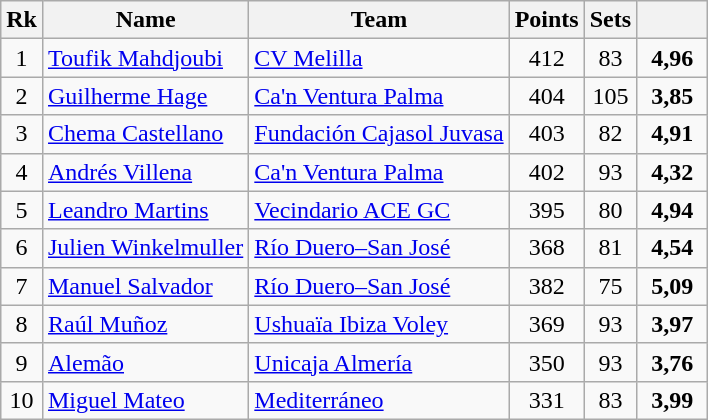<table class="wikitable" style="text-align: center;">
<tr>
<th>Rk</th>
<th>Name</th>
<th>Team</th>
<th>Points</th>
<th>Sets</th>
<th width=40></th>
</tr>
<tr>
<td>1</td>
<td align="left"> <a href='#'>Toufik Mahdjoubi</a></td>
<td align="left"><a href='#'>CV Melilla</a></td>
<td>412</td>
<td>83</td>
<td><strong>4,96</strong></td>
</tr>
<tr>
<td>2</td>
<td align="left"> <a href='#'>Guilherme Hage</a></td>
<td align="left"><a href='#'>Ca'n Ventura Palma</a></td>
<td>404</td>
<td>105</td>
<td><strong>3,85</strong></td>
</tr>
<tr>
<td>3</td>
<td align="left"> <a href='#'>Chema Castellano</a></td>
<td align="left"><a href='#'>Fundación Cajasol Juvasa</a></td>
<td>403</td>
<td>82</td>
<td><strong>4,91</strong></td>
</tr>
<tr>
<td>4</td>
<td align="left"> <a href='#'>Andrés Villena</a></td>
<td align="left"><a href='#'>Ca'n Ventura Palma</a></td>
<td>402</td>
<td>93</td>
<td><strong>4,32</strong></td>
</tr>
<tr>
<td>5</td>
<td align="left"> <a href='#'>Leandro Martins</a></td>
<td align="left"><a href='#'>Vecindario ACE GC</a></td>
<td>395</td>
<td>80</td>
<td><strong>4,94</strong></td>
</tr>
<tr>
<td>6</td>
<td align="left"> <a href='#'>Julien Winkelmuller</a></td>
<td align="left"><a href='#'>Río Duero–San José</a></td>
<td>368</td>
<td>81</td>
<td><strong>4,54</strong></td>
</tr>
<tr>
<td>7</td>
<td align="left"> <a href='#'>Manuel Salvador</a></td>
<td align="left"><a href='#'>Río Duero–San José</a></td>
<td>382</td>
<td>75</td>
<td><strong>5,09</strong></td>
</tr>
<tr>
<td>8</td>
<td align="left"> <a href='#'>Raúl Muñoz</a></td>
<td align="left"><a href='#'>Ushuaïa Ibiza Voley</a></td>
<td>369</td>
<td>93</td>
<td><strong>3,97</strong></td>
</tr>
<tr>
<td>9</td>
<td align="left"> <a href='#'>Alemão</a></td>
<td align="left"><a href='#'>Unicaja Almería</a></td>
<td>350</td>
<td>93</td>
<td><strong>3,76</strong></td>
</tr>
<tr>
<td>10</td>
<td align="left"> <a href='#'>Miguel Mateo</a></td>
<td align="left"><a href='#'>Mediterráneo</a></td>
<td>331</td>
<td>83</td>
<td><strong>3,99</strong></td>
</tr>
</table>
